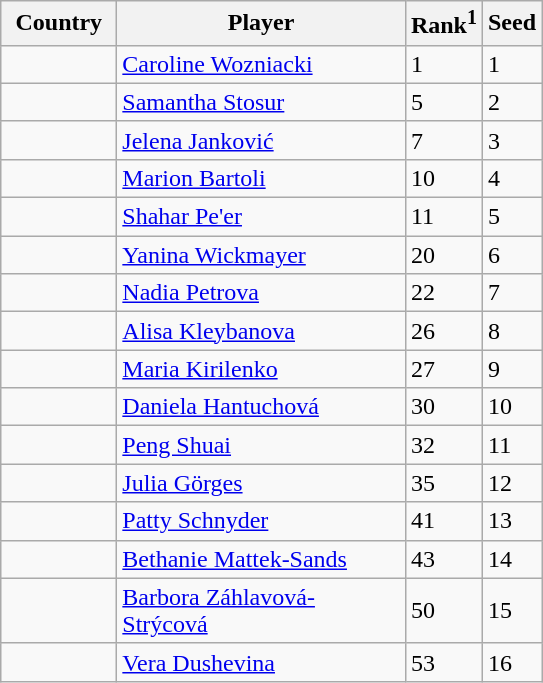<table class="sortable wikitable">
<tr>
<th width="70">Country</th>
<th width="185">Player</th>
<th>Rank<sup>1</sup></th>
<th>Seed</th>
</tr>
<tr>
<td></td>
<td><a href='#'>Caroline Wozniacki</a></td>
<td>1</td>
<td>1</td>
</tr>
<tr>
<td></td>
<td><a href='#'>Samantha Stosur</a></td>
<td>5</td>
<td>2</td>
</tr>
<tr>
<td></td>
<td><a href='#'>Jelena Janković</a></td>
<td>7</td>
<td>3</td>
</tr>
<tr>
<td></td>
<td><a href='#'>Marion Bartoli</a></td>
<td>10</td>
<td>4</td>
</tr>
<tr>
<td></td>
<td><a href='#'>Shahar Pe'er</a></td>
<td>11</td>
<td>5</td>
</tr>
<tr>
<td></td>
<td><a href='#'>Yanina Wickmayer</a></td>
<td>20</td>
<td>6</td>
</tr>
<tr>
<td></td>
<td><a href='#'>Nadia Petrova</a></td>
<td>22</td>
<td>7</td>
</tr>
<tr>
<td></td>
<td><a href='#'>Alisa Kleybanova</a></td>
<td>26</td>
<td>8</td>
</tr>
<tr>
<td></td>
<td><a href='#'>Maria Kirilenko</a></td>
<td>27</td>
<td>9</td>
</tr>
<tr>
<td></td>
<td><a href='#'>Daniela Hantuchová</a></td>
<td>30</td>
<td>10</td>
</tr>
<tr>
<td></td>
<td><a href='#'>Peng Shuai</a></td>
<td>32</td>
<td>11</td>
</tr>
<tr>
<td></td>
<td><a href='#'>Julia Görges</a></td>
<td>35</td>
<td>12</td>
</tr>
<tr>
<td></td>
<td><a href='#'>Patty Schnyder</a></td>
<td>41</td>
<td>13</td>
</tr>
<tr>
<td></td>
<td><a href='#'>Bethanie Mattek-Sands</a></td>
<td>43</td>
<td>14</td>
</tr>
<tr>
<td></td>
<td><a href='#'>Barbora Záhlavová-Strýcová</a></td>
<td>50</td>
<td>15</td>
</tr>
<tr>
<td></td>
<td><a href='#'>Vera Dushevina</a></td>
<td>53</td>
<td>16<br></td>
</tr>
</table>
